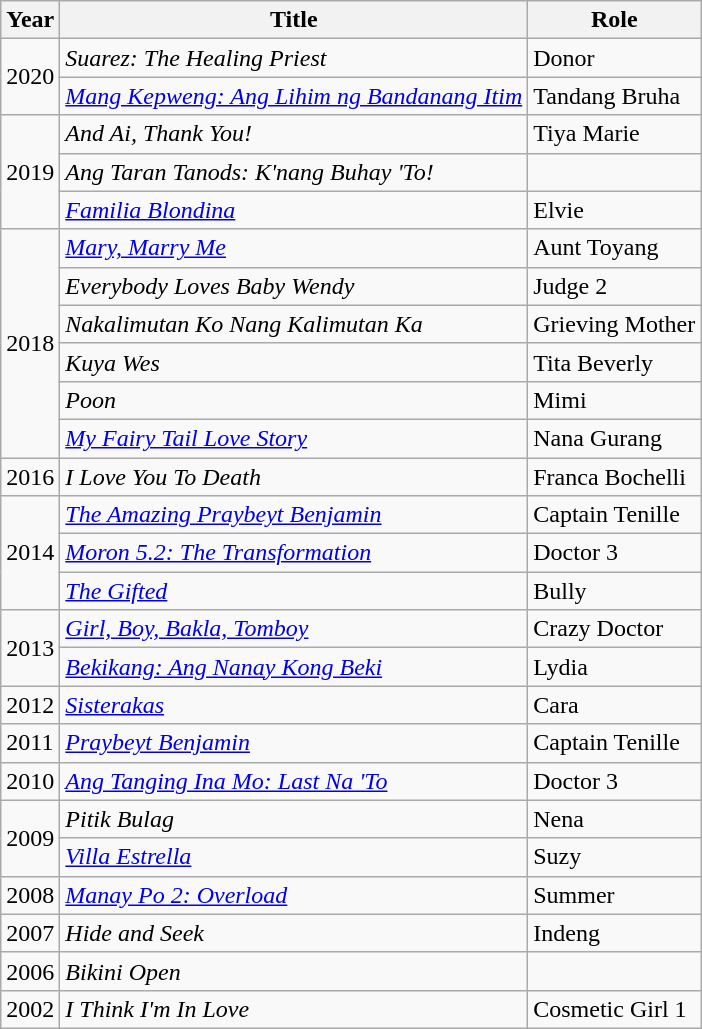<table class="wikitable">
<tr>
<th>Year</th>
<th>Title</th>
<th>Role</th>
</tr>
<tr>
<td rowspan="2">2020</td>
<td><em>Suarez: The Healing Priest</em></td>
<td>Donor</td>
</tr>
<tr>
<td><em><a href='#'>Mang Kepweng: Ang Lihim ng Bandanang Itim</a></em></td>
<td>Tandang Bruha</td>
</tr>
<tr>
<td rowspan="3">2019</td>
<td><em>And Ai, Thank You!</em></td>
<td>Tiya Marie</td>
</tr>
<tr>
<td><em>Ang Taran Tanods: K'nang Buhay 'To!</em></td>
<td></td>
</tr>
<tr>
<td><em><a href='#'>Familia Blondina</a></em></td>
<td>Elvie</td>
</tr>
<tr>
<td rowspan="6">2018</td>
<td><em><a href='#'>Mary, Marry Me</a></em></td>
<td>Aunt Toyang</td>
</tr>
<tr>
<td><em>Everybody Loves Baby Wendy</em></td>
<td>Judge 2</td>
</tr>
<tr>
<td><em>Nakalimutan Ko Nang Kalimutan Ka</em></td>
<td>Grieving Mother</td>
</tr>
<tr>
<td><em>Kuya Wes</em></td>
<td>Tita Beverly</td>
</tr>
<tr>
<td><em>Poon</em></td>
<td>Mimi</td>
</tr>
<tr>
<td><em><a href='#'>My Fairy Tail Love Story</a></em></td>
<td>Nana Gurang</td>
</tr>
<tr>
<td>2016</td>
<td><em>I Love You To Death</em></td>
<td>Franca Bochelli</td>
</tr>
<tr>
<td rowspan="3">2014</td>
<td><em><a href='#'>The Amazing Praybeyt Benjamin</a></em></td>
<td>Captain Tenille</td>
</tr>
<tr>
<td><em><a href='#'>Moron 5.2: The Transformation</a></em></td>
<td>Doctor 3</td>
</tr>
<tr>
<td><em><a href='#'>The Gifted</a></em></td>
<td>Bully</td>
</tr>
<tr>
<td rowspan="2">2013</td>
<td><em><a href='#'>Girl, Boy, Bakla, Tomboy</a></em></td>
<td>Crazy Doctor</td>
</tr>
<tr>
<td><em><a href='#'>Bekikang: Ang Nanay Kong Beki</a></em></td>
<td>Lydia</td>
</tr>
<tr>
<td>2012</td>
<td><em><a href='#'>Sisterakas</a></em></td>
<td>Cara</td>
</tr>
<tr>
<td>2011</td>
<td><em><a href='#'>Praybeyt Benjamin</a></em></td>
<td>Captain Tenille</td>
</tr>
<tr>
<td>2010</td>
<td><em><a href='#'>Ang Tanging Ina Mo: Last Na 'To</a></em></td>
<td>Doctor 3</td>
</tr>
<tr>
<td rowspan="2">2009</td>
<td><em>Pitik Bulag</em></td>
<td>Nena</td>
</tr>
<tr>
<td><em><a href='#'>Villa Estrella</a></em></td>
<td>Suzy</td>
</tr>
<tr>
<td>2008</td>
<td><em><a href='#'>Manay Po 2: Overload</a></em></td>
<td>Summer</td>
</tr>
<tr>
<td>2007</td>
<td><em>Hide and Seek</em></td>
<td>Indeng</td>
</tr>
<tr>
<td>2006</td>
<td><em>Bikini Open</em></td>
<td></td>
</tr>
<tr>
<td>2002</td>
<td><em>I Think I'm In Love</em></td>
<td>Cosmetic Girl 1</td>
</tr>
</table>
